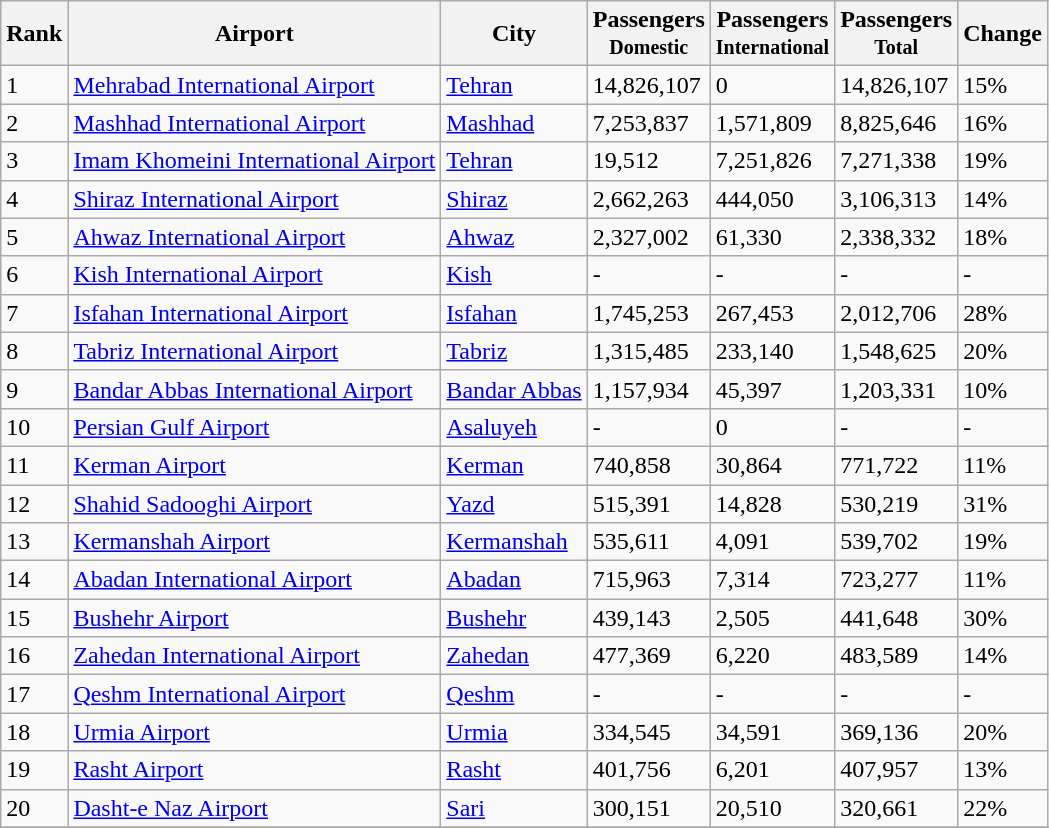<table class="wikitable sortable">
<tr>
<th>Rank</th>
<th>Airport</th>
<th>City</th>
<th>Passengers<br><small>Domestic</small></th>
<th>Passengers<br><small>International</small></th>
<th>Passengers<br><small>Total</small></th>
<th>Change</th>
</tr>
<tr>
<td>1</td>
<td><a href='#'>Mehrabad International Airport</a></td>
<td><a href='#'>Tehran</a></td>
<td>14,826,107</td>
<td>0</td>
<td>14,826,107</td>
<td>15%</td>
</tr>
<tr>
<td>2</td>
<td><a href='#'>Mashhad International Airport</a></td>
<td><a href='#'>Mashhad</a></td>
<td>7,253,837</td>
<td>1,571,809</td>
<td>8,825,646</td>
<td>16%</td>
</tr>
<tr>
<td>3</td>
<td><a href='#'>Imam Khomeini International Airport</a></td>
<td><a href='#'>Tehran</a></td>
<td>19,512</td>
<td>7,251,826</td>
<td>7,271,338</td>
<td>19%</td>
</tr>
<tr>
<td>4</td>
<td><a href='#'>Shiraz International Airport</a></td>
<td><a href='#'>Shiraz</a></td>
<td>2,662,263</td>
<td>444,050</td>
<td>3,106,313</td>
<td>14%</td>
</tr>
<tr>
<td>5</td>
<td><a href='#'>Ahwaz International Airport</a></td>
<td><a href='#'>Ahwaz</a></td>
<td>2,327,002</td>
<td>61,330</td>
<td>2,338,332</td>
<td>18%</td>
</tr>
<tr>
<td>6</td>
<td><a href='#'>Kish International Airport</a></td>
<td><a href='#'>Kish</a></td>
<td>-</td>
<td>-</td>
<td>-</td>
<td>-</td>
</tr>
<tr>
<td>7</td>
<td><a href='#'>Isfahan International Airport</a></td>
<td><a href='#'>Isfahan</a></td>
<td>1,745,253</td>
<td>267,453</td>
<td>2,012,706</td>
<td>28%</td>
</tr>
<tr>
<td>8</td>
<td><a href='#'>Tabriz International Airport</a></td>
<td><a href='#'>Tabriz</a></td>
<td>1,315,485</td>
<td>233,140</td>
<td>1,548,625</td>
<td>20%</td>
</tr>
<tr>
<td>9</td>
<td><a href='#'>Bandar Abbas International Airport</a></td>
<td><a href='#'>Bandar Abbas</a></td>
<td>1,157,934</td>
<td>45,397</td>
<td>1,203,331</td>
<td>10%</td>
</tr>
<tr>
<td>10</td>
<td><a href='#'>Persian Gulf Airport</a></td>
<td><a href='#'>Asaluyeh</a></td>
<td>-</td>
<td>0</td>
<td>-</td>
<td>-</td>
</tr>
<tr>
<td>11</td>
<td><a href='#'>Kerman Airport</a></td>
<td><a href='#'>Kerman</a></td>
<td>740,858</td>
<td>30,864</td>
<td>771,722</td>
<td>11%</td>
</tr>
<tr>
<td>12</td>
<td><a href='#'>Shahid Sadooghi Airport</a></td>
<td><a href='#'>Yazd</a></td>
<td>515,391</td>
<td>14,828</td>
<td>530,219</td>
<td>31%</td>
</tr>
<tr>
<td>13</td>
<td><a href='#'>Kermanshah Airport</a></td>
<td><a href='#'>Kermanshah</a></td>
<td>535,611</td>
<td>4,091</td>
<td>539,702</td>
<td>19%</td>
</tr>
<tr>
<td>14</td>
<td><a href='#'>Abadan International Airport</a></td>
<td><a href='#'>Abadan</a></td>
<td>715,963</td>
<td>7,314</td>
<td>723,277</td>
<td>11%</td>
</tr>
<tr>
<td>15</td>
<td><a href='#'>Bushehr Airport</a></td>
<td><a href='#'>Bushehr</a></td>
<td>439,143</td>
<td>2,505</td>
<td>441,648</td>
<td>30%</td>
</tr>
<tr>
<td>16</td>
<td><a href='#'>Zahedan International Airport</a></td>
<td><a href='#'>Zahedan</a></td>
<td>477,369</td>
<td>6,220</td>
<td>483,589</td>
<td>14%</td>
</tr>
<tr>
<td>17</td>
<td><a href='#'>Qeshm International Airport</a></td>
<td><a href='#'>Qeshm</a></td>
<td>-</td>
<td>-</td>
<td>-</td>
<td>-</td>
</tr>
<tr>
<td>18</td>
<td><a href='#'>Urmia Airport</a></td>
<td><a href='#'>Urmia</a></td>
<td>334,545</td>
<td>34,591</td>
<td>369,136</td>
<td>20%</td>
</tr>
<tr>
<td>19</td>
<td><a href='#'>Rasht Airport</a></td>
<td><a href='#'>Rasht</a></td>
<td>401,756</td>
<td>6,201</td>
<td>407,957</td>
<td>13%</td>
</tr>
<tr>
<td>20</td>
<td><a href='#'>Dasht-e Naz Airport</a></td>
<td><a href='#'>Sari</a></td>
<td>300,151</td>
<td>20,510</td>
<td>320,661</td>
<td>22%</td>
</tr>
<tr>
</tr>
</table>
